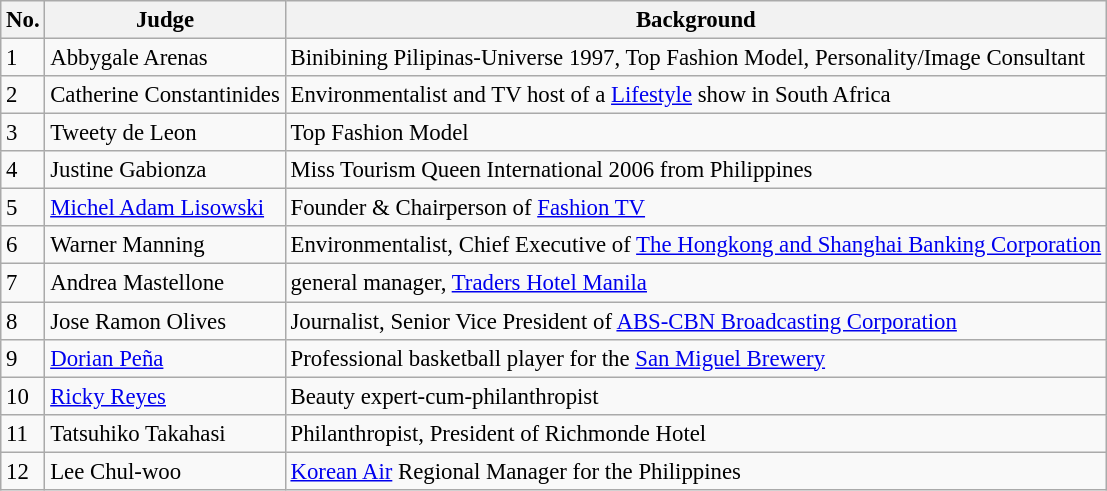<table class="wikitable sortable" style="font-size:95%;">
<tr>
<th>No.</th>
<th>Judge</th>
<th>Background</th>
</tr>
<tr>
<td>1</td>
<td>Abbygale Arenas</td>
<td>Binibining Pilipinas-Universe 1997, Top Fashion Model, Personality/Image Consultant</td>
</tr>
<tr>
<td>2</td>
<td>Catherine Constantinides</td>
<td>Environmentalist and TV host of a <a href='#'>Lifestyle</a> show in South Africa</td>
</tr>
<tr>
<td>3</td>
<td>Tweety de Leon</td>
<td>Top Fashion Model</td>
</tr>
<tr>
<td>4</td>
<td>Justine Gabionza</td>
<td>Miss Tourism Queen International 2006 from Philippines</td>
</tr>
<tr>
<td>5</td>
<td><a href='#'>Michel Adam Lisowski</a></td>
<td>Founder & Chairperson of <a href='#'>Fashion TV</a></td>
</tr>
<tr>
<td>6</td>
<td>Warner Manning</td>
<td>Environmentalist, Chief Executive of <a href='#'>The Hongkong and Shanghai Banking Corporation</a></td>
</tr>
<tr>
<td>7</td>
<td>Andrea Mastellone</td>
<td>general manager, <a href='#'>Traders Hotel Manila</a></td>
</tr>
<tr>
<td>8</td>
<td>Jose Ramon Olives</td>
<td>Journalist, Senior Vice President of <a href='#'>ABS-CBN Broadcasting Corporation</a></td>
</tr>
<tr>
<td>9</td>
<td><a href='#'>Dorian Peña</a></td>
<td>Professional basketball player for the <a href='#'>San Miguel Brewery</a></td>
</tr>
<tr>
<td>10</td>
<td><a href='#'>Ricky Reyes</a></td>
<td>Beauty expert-cum-philanthropist</td>
</tr>
<tr>
<td>11</td>
<td>Tatsuhiko Takahasi</td>
<td>Philanthropist, President of Richmonde Hotel</td>
</tr>
<tr>
<td>12</td>
<td>Lee Chul-woo</td>
<td><a href='#'>Korean Air</a> Regional Manager for the Philippines</td>
</tr>
</table>
